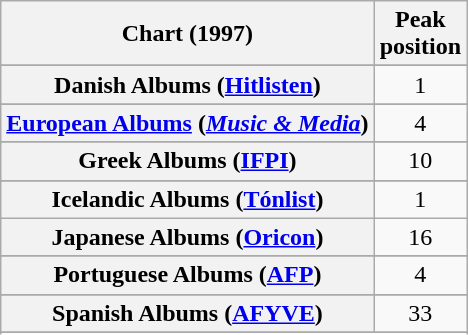<table class="wikitable sortable plainrowheaders" style="text-align:center;">
<tr>
<th scope="col">Chart (1997)</th>
<th scope="col">Peak<br>position</th>
</tr>
<tr>
</tr>
<tr>
</tr>
<tr>
</tr>
<tr>
</tr>
<tr>
</tr>
<tr>
<th scope="row">Danish Albums (<a href='#'>Hitlisten</a>)</th>
<td>1</td>
</tr>
<tr>
</tr>
<tr>
<th scope="row"><a href='#'>European Albums</a> (<em><a href='#'>Music & Media</a></em>)</th>
<td>4</td>
</tr>
<tr>
</tr>
<tr>
</tr>
<tr>
</tr>
<tr>
<th scope="row">Greek Albums (<a href='#'>IFPI</a>)</th>
<td>10</td>
</tr>
<tr>
</tr>
<tr>
<th scope="row">Icelandic Albums (<a href='#'>Tónlist</a>)</th>
<td>1</td>
</tr>
<tr>
<th scope="row">Japanese Albums (<a href='#'>Oricon</a>)</th>
<td>16</td>
</tr>
<tr>
</tr>
<tr>
</tr>
<tr>
<th scope="row">Portuguese Albums (<a href='#'>AFP</a>)</th>
<td>4</td>
</tr>
<tr>
</tr>
<tr>
<th scope="row">Spanish Albums (<a href='#'>AFYVE</a>)</th>
<td>33</td>
</tr>
<tr>
</tr>
<tr>
</tr>
<tr>
</tr>
<tr>
</tr>
<tr>
</tr>
</table>
